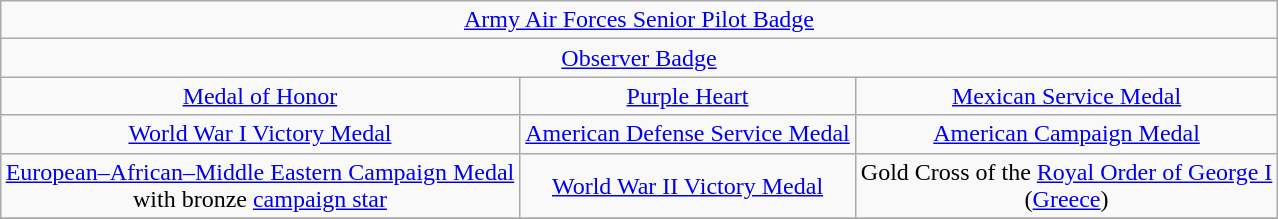<table class="wikitable" style="margin:1em auto; text-align:center;">
<tr>
<td colspan="3"><a href='#'>Army Air Forces Senior Pilot Badge</a></td>
</tr>
<tr>
<td colspan="3"><a href='#'>Observer Badge</a></td>
</tr>
<tr>
<td><a href='#'>Medal of Honor</a></td>
<td><a href='#'>Purple Heart</a></td>
<td><a href='#'>Mexican Service Medal</a></td>
</tr>
<tr>
<td><a href='#'>World War I Victory Medal</a></td>
<td><a href='#'>American Defense Service Medal</a></td>
<td><a href='#'>American Campaign Medal</a></td>
</tr>
<tr>
<td><a href='#'>European–African–Middle Eastern Campaign Medal</a><br>with bronze <a href='#'>campaign star</a></td>
<td><a href='#'>World War II Victory Medal</a></td>
<td>Gold Cross of the <a href='#'>Royal Order of George I</a><br>(<a href='#'>Greece</a>)</td>
</tr>
<tr>
</tr>
</table>
